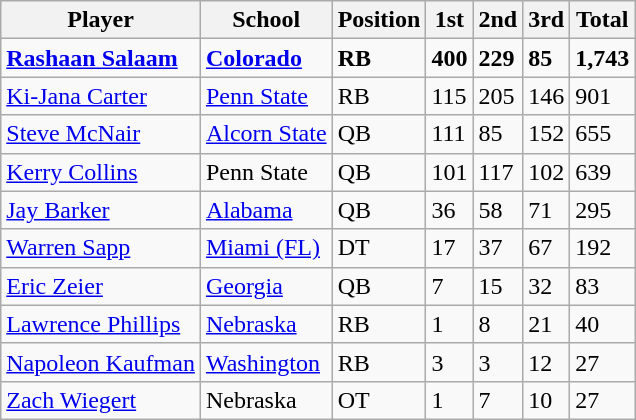<table class="wikitable">
<tr>
<th>Player</th>
<th>School</th>
<th>Position</th>
<th>1st</th>
<th>2nd</th>
<th>3rd</th>
<th>Total</th>
</tr>
<tr>
<td><strong><a href='#'>Rashaan Salaam</a></strong></td>
<td><strong><a href='#'>Colorado</a></strong></td>
<td><strong>RB</strong></td>
<td><strong>400</strong></td>
<td><strong>229</strong></td>
<td><strong>85</strong></td>
<td><strong>1,743</strong></td>
</tr>
<tr>
<td><a href='#'>Ki-Jana Carter</a></td>
<td><a href='#'>Penn State</a></td>
<td>RB</td>
<td>115</td>
<td>205</td>
<td>146</td>
<td>901</td>
</tr>
<tr>
<td><a href='#'>Steve McNair</a></td>
<td><a href='#'>Alcorn State</a></td>
<td>QB</td>
<td>111</td>
<td>85</td>
<td>152</td>
<td>655</td>
</tr>
<tr>
<td><a href='#'>Kerry Collins</a></td>
<td>Penn State</td>
<td>QB</td>
<td>101</td>
<td>117</td>
<td>102</td>
<td>639</td>
</tr>
<tr>
<td><a href='#'>Jay Barker</a></td>
<td><a href='#'>Alabama</a></td>
<td>QB</td>
<td>36</td>
<td>58</td>
<td>71</td>
<td>295</td>
</tr>
<tr>
<td><a href='#'>Warren Sapp</a></td>
<td><a href='#'>Miami (FL)</a></td>
<td>DT</td>
<td>17</td>
<td>37</td>
<td>67</td>
<td>192</td>
</tr>
<tr>
<td><a href='#'>Eric Zeier</a></td>
<td><a href='#'>Georgia</a></td>
<td>QB</td>
<td>7</td>
<td>15</td>
<td>32</td>
<td>83</td>
</tr>
<tr>
<td><a href='#'>Lawrence Phillips</a></td>
<td><a href='#'>Nebraska</a></td>
<td>RB</td>
<td>1</td>
<td>8</td>
<td>21</td>
<td>40</td>
</tr>
<tr>
<td><a href='#'>Napoleon Kaufman</a></td>
<td><a href='#'>Washington</a></td>
<td>RB</td>
<td>3</td>
<td>3</td>
<td>12</td>
<td>27</td>
</tr>
<tr>
<td><a href='#'>Zach Wiegert</a></td>
<td>Nebraska</td>
<td>OT</td>
<td>1</td>
<td>7</td>
<td>10</td>
<td>27</td>
</tr>
</table>
